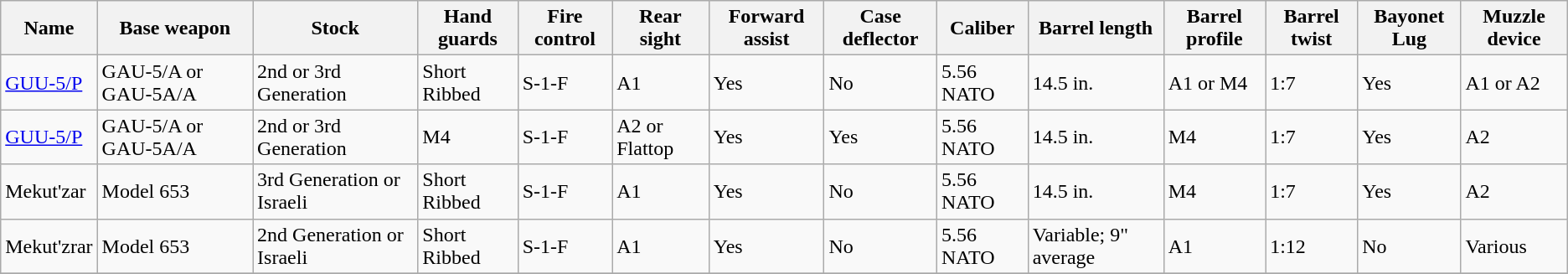<table class="wikitable">
<tr>
<th>Name</th>
<th>Base weapon</th>
<th>Stock</th>
<th>Hand guards</th>
<th>Fire control</th>
<th>Rear sight</th>
<th>Forward assist</th>
<th>Case deflector</th>
<th>Caliber</th>
<th>Barrel length</th>
<th>Barrel profile</th>
<th>Barrel twist</th>
<th>Bayonet Lug</th>
<th>Muzzle device</th>
</tr>
<tr>
<td><a href='#'>GUU-5/P</a></td>
<td>GAU-5/A or GAU-5A/A</td>
<td>2nd or 3rd Generation</td>
<td>Short Ribbed</td>
<td>S-1-F</td>
<td>A1</td>
<td>Yes</td>
<td>No</td>
<td>5.56 NATO</td>
<td>14.5 in.</td>
<td>A1 or M4</td>
<td>1:7</td>
<td>Yes</td>
<td>A1 or A2</td>
</tr>
<tr>
<td><a href='#'>GUU-5/P</a></td>
<td>GAU-5/A or GAU-5A/A</td>
<td>2nd or 3rd Generation</td>
<td>M4</td>
<td>S-1-F</td>
<td>A2 or Flattop</td>
<td>Yes</td>
<td>Yes</td>
<td>5.56 NATO</td>
<td>14.5 in.</td>
<td>M4</td>
<td>1:7</td>
<td>Yes</td>
<td>A2</td>
</tr>
<tr>
<td>Mekut'zar</td>
<td>Model 653</td>
<td>3rd Generation or Israeli</td>
<td>Short Ribbed</td>
<td>S-1-F</td>
<td>A1</td>
<td>Yes</td>
<td>No</td>
<td>5.56 NATO</td>
<td>14.5 in.</td>
<td>M4</td>
<td>1:7</td>
<td>Yes</td>
<td>A2</td>
</tr>
<tr>
<td>Mekut'zrar</td>
<td>Model 653</td>
<td>2nd Generation or Israeli</td>
<td>Short Ribbed</td>
<td>S-1-F</td>
<td>A1</td>
<td>Yes</td>
<td>No</td>
<td>5.56 NATO</td>
<td>Variable; 9" average</td>
<td>A1</td>
<td>1:12</td>
<td>No</td>
<td>Various</td>
</tr>
<tr>
</tr>
</table>
